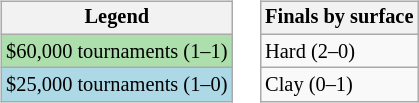<table>
<tr valign=top>
<td><br><table class="wikitable" style="font-size:85%">
<tr>
<th>Legend</th>
</tr>
<tr style="background:#addfad;">
<td>$60,000 tournaments (1–1)</td>
</tr>
<tr style="background:lightblue;">
<td>$25,000 tournaments (1–0)</td>
</tr>
</table>
</td>
<td><br><table class="wikitable" style="font-size:85%">
<tr>
<th>Finals by surface</th>
</tr>
<tr>
<td>Hard (2–0)</td>
</tr>
<tr>
<td>Clay (0–1)</td>
</tr>
</table>
</td>
</tr>
</table>
